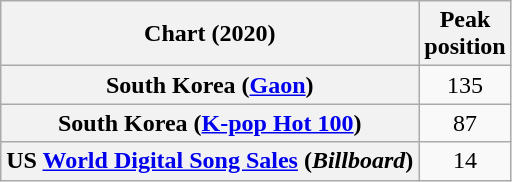<table class="wikitable sortable plainrowheaders" style="text-align:center">
<tr>
<th scope="col">Chart (2020)</th>
<th scope="col">Peak<br>position</th>
</tr>
<tr>
<th scope="row">South Korea (<a href='#'>Gaon</a>)</th>
<td>135</td>
</tr>
<tr>
<th scope="row">South Korea (<a href='#'>K-pop Hot 100</a>)</th>
<td>87</td>
</tr>
<tr>
<th scope="row">US <a href='#'>World Digital Song Sales</a> (<em>Billboard</em>)</th>
<td>14</td>
</tr>
</table>
